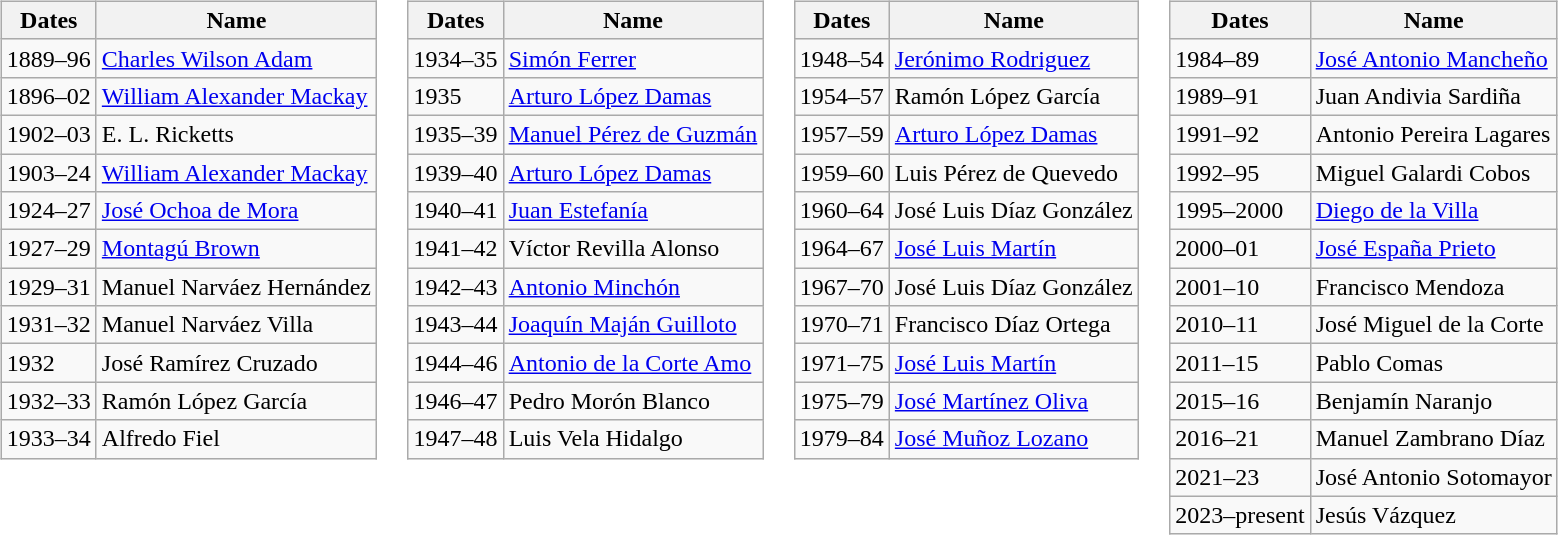<table>
<tr>
<td style="vertical-align:top;"><br><table class="wikitable">
<tr>
<th>Dates</th>
<th>Name</th>
</tr>
<tr>
<td>1889–96</td>
<td> <a href='#'>Charles Wilson Adam</a></td>
</tr>
<tr>
<td>1896–02</td>
<td> <a href='#'>William Alexander Mackay</a></td>
</tr>
<tr>
<td>1902–03</td>
<td> E. L. Ricketts</td>
</tr>
<tr>
<td>1903–24</td>
<td> <a href='#'>William Alexander Mackay</a></td>
</tr>
<tr>
<td>1924–27</td>
<td> <a href='#'>José Ochoa de Mora</a></td>
</tr>
<tr>
<td>1927–29</td>
<td> <a href='#'>Montagú Brown</a></td>
</tr>
<tr>
<td>1929–31</td>
<td> Manuel Narváez Hernández</td>
</tr>
<tr>
<td>1931–32</td>
<td> Manuel Narváez Villa</td>
</tr>
<tr>
<td>1932</td>
<td> José Ramírez Cruzado</td>
</tr>
<tr>
<td>1932–33</td>
<td> Ramón López García</td>
</tr>
<tr>
<td>1933–34</td>
<td> Alfredo Fiel</td>
</tr>
</table>
</td>
<td style="vertical-align:top;"><br><table class="wikitable">
<tr>
<th>Dates</th>
<th>Name</th>
</tr>
<tr>
<td>1934–35</td>
<td> <a href='#'>Simón Ferrer</a></td>
</tr>
<tr>
<td>1935</td>
<td> <a href='#'>Arturo López Damas</a></td>
</tr>
<tr>
<td>1935–39</td>
<td> <a href='#'>Manuel Pérez de Guzmán</a></td>
</tr>
<tr>
<td>1939–40</td>
<td> <a href='#'>Arturo López Damas</a></td>
</tr>
<tr>
<td>1940–41</td>
<td> <a href='#'>Juan Estefanía</a></td>
</tr>
<tr>
<td>1941–42</td>
<td> Víctor Revilla Alonso</td>
</tr>
<tr>
<td>1942–43</td>
<td> <a href='#'>Antonio Minchón</a></td>
</tr>
<tr>
<td>1943–44</td>
<td> <a href='#'>Joaquín Maján Guilloto</a></td>
</tr>
<tr>
<td>1944–46</td>
<td> <a href='#'>Antonio de la Corte Amo</a></td>
</tr>
<tr>
<td>1946–47</td>
<td> Pedro Morón Blanco</td>
</tr>
<tr>
<td>1947–48</td>
<td> Luis Vela Hidalgo</td>
</tr>
</table>
</td>
<td style="vertical-align:top;"><br><table class="wikitable">
<tr>
<th>Dates</th>
<th>Name</th>
</tr>
<tr>
<td>1948–54</td>
<td> <a href='#'>Jerónimo Rodriguez</a></td>
</tr>
<tr>
<td>1954–57</td>
<td> Ramón López García</td>
</tr>
<tr>
<td>1957–59</td>
<td> <a href='#'>Arturo López Damas</a></td>
</tr>
<tr>
<td>1959–60</td>
<td> Luis Pérez de Quevedo</td>
</tr>
<tr>
<td>1960–64</td>
<td> José Luis Díaz González</td>
</tr>
<tr>
<td>1964–67</td>
<td> <a href='#'>José Luis Martín</a></td>
</tr>
<tr>
<td>1967–70</td>
<td> José Luis Díaz González</td>
</tr>
<tr>
<td>1970–71</td>
<td> Francisco Díaz Ortega</td>
</tr>
<tr>
<td>1971–75</td>
<td> <a href='#'>José Luis Martín</a></td>
</tr>
<tr>
<td>1975–79</td>
<td> <a href='#'>José Martínez Oliva</a></td>
</tr>
<tr>
<td>1979–84</td>
<td> <a href='#'>José Muñoz Lozano</a></td>
</tr>
</table>
</td>
<td style="vertical-align:top;"><br><table class="wikitable">
<tr>
<th>Dates</th>
<th>Name</th>
</tr>
<tr>
<td>1984–89</td>
<td> <a href='#'>José Antonio Mancheño</a></td>
</tr>
<tr>
<td>1989–91</td>
<td> Juan Andivia Sardiña</td>
</tr>
<tr>
<td>1991–92</td>
<td> Antonio Pereira Lagares</td>
</tr>
<tr>
<td>1992–95</td>
<td> Miguel Galardi Cobos</td>
</tr>
<tr>
<td>1995–2000</td>
<td> <a href='#'>Diego de la Villa</a></td>
</tr>
<tr>
<td>2000–01</td>
<td> <a href='#'>José España Prieto</a></td>
</tr>
<tr>
<td>2001–10</td>
<td> Francisco Mendoza</td>
</tr>
<tr>
<td>2010–11</td>
<td> José Miguel de la Corte</td>
</tr>
<tr>
<td>2011–15</td>
<td> Pablo Comas</td>
</tr>
<tr>
<td>2015–16</td>
<td> Benjamín Naranjo</td>
</tr>
<tr>
<td>2016–21</td>
<td> Manuel Zambrano Díaz</td>
</tr>
<tr>
<td>2021–23</td>
<td> José Antonio Sotomayor</td>
</tr>
<tr>
<td>2023–present</td>
<td> Jesús Vázquez</td>
</tr>
</table>
</td>
</tr>
</table>
